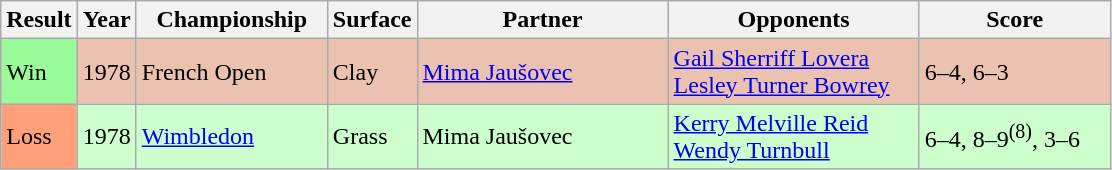<table class="sortable wikitable">
<tr>
<th>Result</th>
<th>Year</th>
<th style="width:120px">Championship</th>
<th style="width:50px">Surface</th>
<th style="width:160px">Partner</th>
<th style="width:160px">Opponents</th>
<th style="width:120px" class="unsortable">Score</th>
</tr>
<tr style="background:#ebc2af;">
<td style="background:#98fb98;">Win</td>
<td>1978</td>
<td>French Open</td>
<td>Clay</td>
<td> <a href='#'>Mima Jaušovec</a></td>
<td> <a href='#'>Gail Sherriff Lovera</a><br> <a href='#'>Lesley Turner Bowrey</a></td>
<td>6–4, 6–3</td>
</tr>
<tr bgcolor="#CCFFCC">
<td style="background:#ffa07a;">Loss</td>
<td>1978</td>
<td><a href='#'>Wimbledon</a></td>
<td>Grass</td>
<td> Mima Jaušovec</td>
<td> <a href='#'>Kerry Melville Reid</a><br> <a href='#'>Wendy Turnbull</a></td>
<td>6–4, 8–9<sup>(8)</sup>, 3–6</td>
</tr>
</table>
